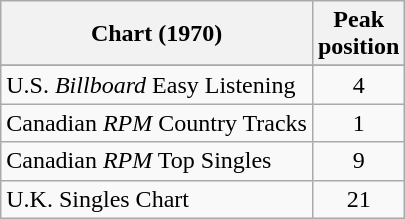<table class="wikitable sortable">
<tr>
<th align="left">Chart (1970)</th>
<th align="center">Peak<br>position</th>
</tr>
<tr>
</tr>
<tr>
</tr>
<tr>
<td align="left">U.S. <em>Billboard</em> Easy Listening</td>
<td align="center">4</td>
</tr>
<tr>
<td align="left">Canadian <em>RPM</em> Country Tracks</td>
<td align="center">1</td>
</tr>
<tr>
<td align="left">Canadian <em>RPM</em> Top Singles</td>
<td align="center">9</td>
</tr>
<tr>
<td align="left">U.K. Singles Chart</td>
<td align="center">21</td>
</tr>
</table>
